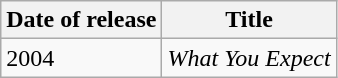<table class="wikitable">
<tr>
<th>Date of release</th>
<th>Title</th>
</tr>
<tr>
<td>2004</td>
<td><em>What You Expect</em></td>
</tr>
</table>
